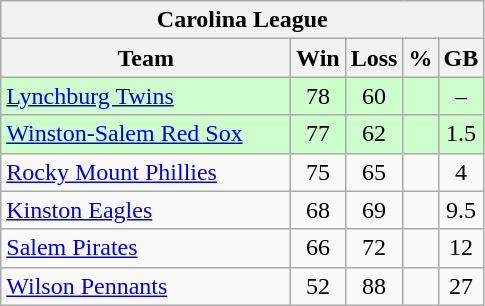<table class="wikitable">
<tr>
<th colspan="5">Carolina League</th>
</tr>
<tr>
<th width="60%">Team</th>
<th>Win</th>
<th>Loss</th>
<th>%</th>
<th>GB</th>
</tr>
<tr align=center bgcolor=ccffcc>
<td align=left><a href='#'>Lynchburg Twins</a></td>
<td>78</td>
<td>60</td>
<td></td>
<td>–</td>
</tr>
<tr align=center bgcolor=ccffcc>
<td align=left><a href='#'>Winston-Salem Red Sox</a></td>
<td>77</td>
<td>62</td>
<td></td>
<td>1.5</td>
</tr>
<tr align=center>
<td align=left><a href='#'>Rocky Mount Phillies</a></td>
<td>75</td>
<td>65</td>
<td></td>
<td>4</td>
</tr>
<tr align=center>
<td align=left><a href='#'>Kinston Eagles</a></td>
<td>68</td>
<td>69</td>
<td></td>
<td>9.5</td>
</tr>
<tr align=center>
<td align=left><a href='#'>Salem Pirates</a></td>
<td>66</td>
<td>72</td>
<td></td>
<td>12</td>
</tr>
<tr align=center>
<td align=left><a href='#'>Wilson Pennants</a></td>
<td>52</td>
<td>88</td>
<td></td>
<td>27</td>
</tr>
</table>
